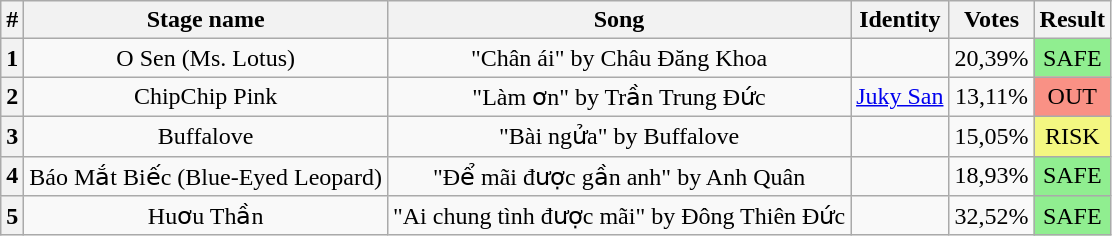<table class="wikitable plainrowheaders" style="text-align: center;">
<tr>
<th>#</th>
<th>Stage name</th>
<th>Song</th>
<th>Identity</th>
<th>Votes<br></th>
<th>Result</th>
</tr>
<tr>
<th>1</th>
<td>O Sen (Ms. Lotus)</td>
<td>"Chân ái" by Châu Đăng Khoa</td>
<td></td>
<td>20,39%</td>
<td bgcolor=lightgreen>SAFE</td>
</tr>
<tr>
<th>2</th>
<td>ChipChip Pink</td>
<td>"Làm ơn" by Trần Trung Đức</td>
<td><a href='#'>Juky San</a></td>
<td>13,11%</td>
<td bgcolor="#F99185">OUT</td>
</tr>
<tr>
<th>3</th>
<td>Buffalove</td>
<td>"Bài ngửa" by Buffalove</td>
<td></td>
<td>15,05%</td>
<td bgcolor="#F3F781">RISK</td>
</tr>
<tr>
<th>4</th>
<td>Báo Mắt Biếc (Blue-Eyed Leopard)</td>
<td>"Để mãi được gần anh" by Anh Quân</td>
<td></td>
<td>18,93%</td>
<td bgcolor=lightgreen>SAFE</td>
</tr>
<tr>
<th>5</th>
<td>Huơu Thần</td>
<td>"Ai chung tình được mãi" by Đông Thiên Đức</td>
<td></td>
<td>32,52%</td>
<td bgcolor=lightgreen>SAFE</td>
</tr>
</table>
